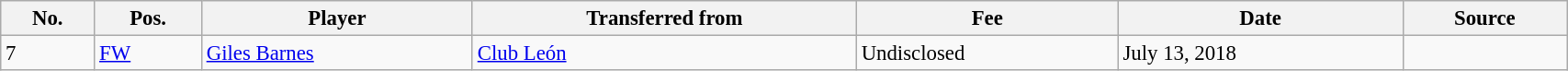<table class="wikitable sortable" style="width:90%; text-align:center; font-size:95%; text-align:left;">
<tr>
<th>No.</th>
<th>Pos.</th>
<th>Player</th>
<th>Transferred from</th>
<th>Fee</th>
<th>Date</th>
<th>Source</th>
</tr>
<tr>
<td>7</td>
<td><a href='#'>FW</a></td>
<td> <a href='#'>Giles Barnes</a></td>
<td> <a href='#'>Club León</a></td>
<td>Undisclosed</td>
<td>July 13, 2018</td>
<td></td>
</tr>
</table>
